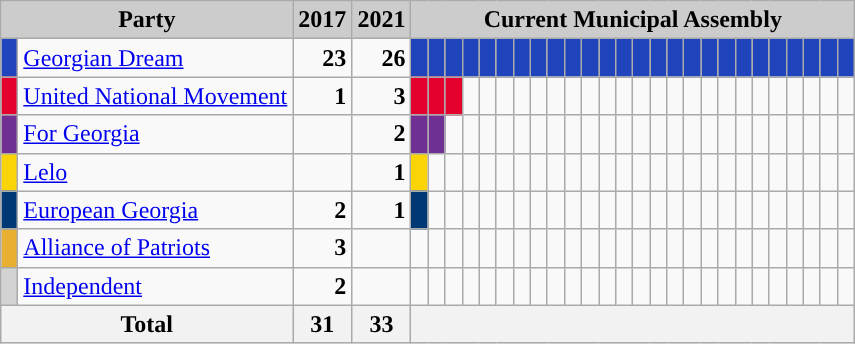<table class="wikitable">
<tr>
<th style="background:#ccc" colspan="2">Party</th>
<th style="background:#ccc">2017</th>
<th style="background:#ccc">2021</th>
<th style="background:#ccc" colspan="45">Current Municipal Assembly</th>
</tr>
<tr>
<td style="background-color: #2044bc"> </td>
<td><a href='#'>Georgian Dream</a></td>
<td style="text-align: right"><strong>23</strong></td>
<td style="text-align: right"><strong>26</strong></td>
<td style="background-color: #2044bc"></td>
<td style="background-color: #2044bc"> </td>
<td style="background-color: #2044bc"> </td>
<td style="background-color: #2044bc"> </td>
<td style="background-color: #2044bc"> </td>
<td style="background-color: #2044bc"> </td>
<td style="background-color: #2044bc"> </td>
<td style="background-color: #2044bc"> </td>
<td style="background-color: #2044bc"> </td>
<td style="background-color: #2044bc"> </td>
<td style="background-color: #2044bc"> </td>
<td style="background-color: #2044bc"> </td>
<td style="background-color: #2044bc"> </td>
<td style="background-color: #2044bc"> </td>
<td style="background-color: #2044bc"> </td>
<td style="background-color: #2044bc"> </td>
<td style="background-color: #2044bc"> </td>
<td style="background-color: #2044bc"> </td>
<td style="background-color: #2044bc"> </td>
<td style="background-color: #2044bc"> </td>
<td style="background-color: #2044bc"> </td>
<td style="background-color: #2044bc"> </td>
<td style="background-color: #2044bc"> </td>
<td style="background-color: #2044bc"> </td>
<td style="background-color: #2044bc"> </td>
<td style="background-color: #2044bc"> </td>
</tr>
<tr>
<td style="background-color: #e4012e"> </td>
<td><a href='#'>United National Movement</a></td>
<td style="text-align: right"><strong>1</strong></td>
<td style="text-align: right"><strong>3</strong></td>
<td style="background-color: #e4012e"> </td>
<td style="background-color: #e4012e"> </td>
<td style="background-color: #e4012e"> </td>
<td></td>
<td></td>
<td></td>
<td></td>
<td></td>
<td></td>
<td></td>
<td></td>
<td></td>
<td></td>
<td></td>
<td></td>
<td></td>
<td></td>
<td></td>
<td></td>
<td></td>
<td></td>
<td></td>
<td></td>
<td></td>
<td></td>
<td></td>
</tr>
<tr>
<td style="background-color: #702F92"> </td>
<td><a href='#'>For Georgia</a></td>
<td></td>
<td style="text-align: right"><strong>2</strong></td>
<td style="background-color: #702f92"> </td>
<td style="background-color: #702f92"> </td>
<td></td>
<td></td>
<td></td>
<td></td>
<td></td>
<td></td>
<td></td>
<td></td>
<td></td>
<td></td>
<td></td>
<td></td>
<td></td>
<td></td>
<td></td>
<td></td>
<td></td>
<td></td>
<td></td>
<td></td>
<td></td>
<td></td>
<td></td>
<td></td>
</tr>
<tr>
<td style="background-color: #fad406"> </td>
<td><a href='#'>Lelo</a></td>
<td></td>
<td style="text-align: right"><strong>1</strong></td>
<td style="background-color: #fad406"> </td>
<td></td>
<td></td>
<td></td>
<td></td>
<td></td>
<td></td>
<td></td>
<td></td>
<td></td>
<td></td>
<td></td>
<td></td>
<td></td>
<td></td>
<td></td>
<td></td>
<td></td>
<td></td>
<td></td>
<td></td>
<td></td>
<td></td>
<td></td>
<td></td>
<td></td>
</tr>
<tr>
<td style="background-color: #003876"> </td>
<td><a href='#'>European Georgia</a></td>
<td style="text-align: right"><strong>2</strong></td>
<td style="text-align: right"><strong>1</strong></td>
<td style="background-color: #003876"> </td>
<td></td>
<td></td>
<td></td>
<td></td>
<td></td>
<td></td>
<td></td>
<td></td>
<td></td>
<td></td>
<td></td>
<td></td>
<td></td>
<td></td>
<td></td>
<td></td>
<td></td>
<td></td>
<td></td>
<td></td>
<td></td>
<td></td>
<td></td>
<td></td>
<td></td>
</tr>
<tr>
<td style="background-color: #e7b031"> </td>
<td><a href='#'>Alliance of Patriots</a></td>
<td style="text-align: right"><strong>3</strong></td>
<td></td>
<td></td>
<td></td>
<td></td>
<td></td>
<td></td>
<td></td>
<td></td>
<td></td>
<td></td>
<td></td>
<td></td>
<td></td>
<td></td>
<td></td>
<td></td>
<td></td>
<td></td>
<td></td>
<td></td>
<td></td>
<td></td>
<td></td>
<td></td>
<td></td>
<td></td>
<td></td>
</tr>
<tr>
<td style="background-color: lightgrey"> </td>
<td><a href='#'>Independent</a></td>
<td style="text-align: right"><strong>2</strong></td>
<td></td>
<td></td>
<td></td>
<td></td>
<td></td>
<td></td>
<td></td>
<td></td>
<td></td>
<td></td>
<td></td>
<td></td>
<td></td>
<td></td>
<td></td>
<td></td>
<td></td>
<td></td>
<td></td>
<td></td>
<td></td>
<td></td>
<td></td>
<td></td>
<td></td>
<td></td>
<td></td>
</tr>
<tr>
<th colspan=2>Total</th>
<th align=right>31</th>
<th align=right>33</th>
<th colspan=45> </th>
</tr>
</table>
